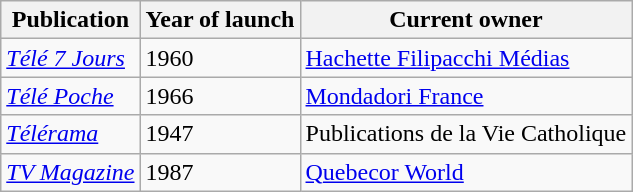<table class="wikitable">
<tr>
<th>Publication</th>
<th>Year of launch</th>
<th>Current owner</th>
</tr>
<tr>
<td><em><a href='#'>Télé 7 Jours</a></em></td>
<td>1960</td>
<td><a href='#'>Hachette Filipacchi Médias</a></td>
</tr>
<tr>
<td><em><a href='#'>Télé Poche</a></em></td>
<td>1966</td>
<td><a href='#'>Mondadori France</a></td>
</tr>
<tr>
<td><em><a href='#'>Télérama</a></em></td>
<td>1947</td>
<td>Publications de la Vie Catholique</td>
</tr>
<tr>
<td><em><a href='#'>TV Magazine</a></em></td>
<td>1987</td>
<td><a href='#'>Quebecor World</a></td>
</tr>
</table>
